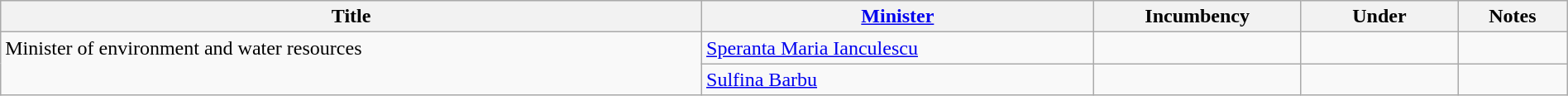<table class="wikitable" style="width:100%;">
<tr>
<th>Title</th>
<th style="width:25%;"><a href='#'>Minister</a></th>
<th style="width:160px;">Incumbency</th>
<th style="width:10%;">Under</th>
<th style="width:7%;">Notes</th>
</tr>
<tr>
<td rowspan="2" style="vertical-align:top;">Minister of environment and water resources</td>
<td><a href='#'>Speranta Maria Ianculescu</a></td>
<td></td>
<td></td>
<td></td>
</tr>
<tr>
<td><a href='#'>Sulfina Barbu</a></td>
<td></td>
<td></td>
<td></td>
</tr>
</table>
